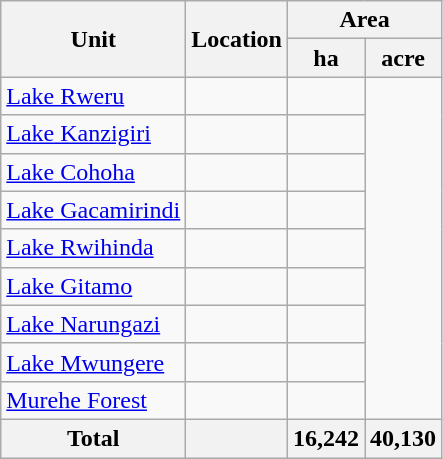<table class="wikitable sortable">
<tr>
<th rowspan=2>Unit</th>
<th rowspan=2>Location</th>
<th colspan=2>Area</th>
</tr>
<tr>
<th>ha</th>
<th>acre</th>
</tr>
<tr>
<td><a href='#'>Lake Rweru</a></td>
<td></td>
<td></td>
</tr>
<tr>
<td><a href='#'>Lake Kanzigiri</a></td>
<td></td>
<td></td>
</tr>
<tr>
<td><a href='#'>Lake Cohoha</a></td>
<td></td>
<td></td>
</tr>
<tr>
<td><a href='#'>Lake Gacamirindi</a></td>
<td></td>
<td></td>
</tr>
<tr>
<td><a href='#'>Lake Rwihinda</a></td>
<td></td>
<td></td>
</tr>
<tr>
<td><a href='#'>Lake Gitamo</a></td>
<td></td>
<td></td>
</tr>
<tr>
<td><a href='#'>Lake Narungazi</a></td>
<td></td>
<td></td>
</tr>
<tr>
<td><a href='#'>Lake Mwungere</a></td>
<td></td>
<td></td>
</tr>
<tr>
<td><a href='#'>Murehe Forest</a></td>
<td></td>
<td></td>
</tr>
<tr>
<th>Total</th>
<th></th>
<th>16,242</th>
<th>40,130</th>
</tr>
</table>
